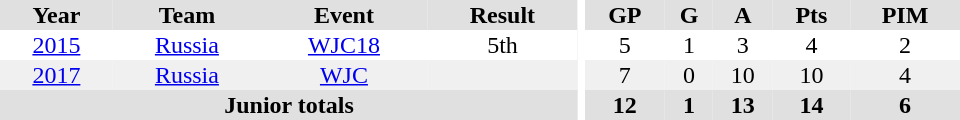<table border="0" cellpadding="1" cellspacing="0" ID="Table3" style="text-align:center; width:40em">
<tr ALIGN="center" bgcolor="#e0e0e0">
<th>Year</th>
<th>Team</th>
<th>Event</th>
<th>Result</th>
<th rowspan="99" bgcolor="#ffffff"></th>
<th>GP</th>
<th>G</th>
<th>A</th>
<th>Pts</th>
<th>PIM</th>
</tr>
<tr>
<td><a href='#'>2015</a></td>
<td><a href='#'>Russia</a></td>
<td><a href='#'>WJC18</a></td>
<td>5th</td>
<td>5</td>
<td>1</td>
<td>3</td>
<td>4</td>
<td>2</td>
</tr>
<tr bgcolor="#f0f0f0">
<td><a href='#'>2017</a></td>
<td><a href='#'>Russia</a></td>
<td><a href='#'>WJC</a></td>
<td></td>
<td>7</td>
<td>0</td>
<td>10</td>
<td>10</td>
<td>4</td>
</tr>
<tr bgcolor="#e0e0e0">
<th colspan="4">Junior totals</th>
<th>12</th>
<th>1</th>
<th>13</th>
<th>14</th>
<th>6</th>
</tr>
</table>
